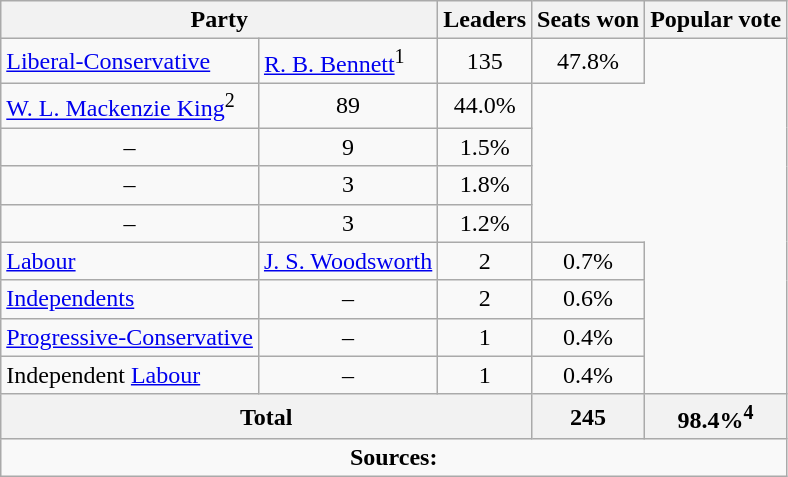<table class="wikitable">
<tr>
<th colspan="2">Party</th>
<th>Leaders</th>
<th>Seats won</th>
<th>Popular vote</th>
</tr>
<tr>
<td><a href='#'>Liberal-Conservative</a></td>
<td><a href='#'>R. B. Bennett</a><sup>1</sup></td>
<td align=center>135</td>
<td align=center>47.8%</td>
</tr>
<tr>
<td><a href='#'>W. L. Mackenzie King</a><sup>2</sup></td>
<td align=center>89</td>
<td align=center>44.0%</td>
</tr>
<tr>
<td align=center>–</td>
<td align=center>9</td>
<td align=center>1.5%</td>
</tr>
<tr>
<td align=center>–</td>
<td align=center>3</td>
<td align=center>1.8%</td>
</tr>
<tr>
<td align=center>–</td>
<td align=center>3</td>
<td align=center>1.2%</td>
</tr>
<tr>
<td><a href='#'>Labour</a></td>
<td><a href='#'>J. S. Woodsworth</a></td>
<td align=center>2</td>
<td align=center>0.7%</td>
</tr>
<tr>
<td><a href='#'>Independents</a></td>
<td align=center>–</td>
<td align=center>2</td>
<td align=center>0.6%</td>
</tr>
<tr>
<td><a href='#'>Progressive-Conservative</a></td>
<td align=center>–</td>
<td align=center>1</td>
<td align=center>0.4%</td>
</tr>
<tr>
<td>Independent <a href='#'>Labour</a></td>
<td align=center>–</td>
<td align=center>1</td>
<td align=center>0.4%</td>
</tr>
<tr>
<th colspan=3 align=left>Total</th>
<th align=center>245</th>
<th align=center>98.4%<sup>4</sup></th>
</tr>
<tr>
<td align="center" colspan=5><strong>Sources:</strong> </td>
</tr>
</table>
